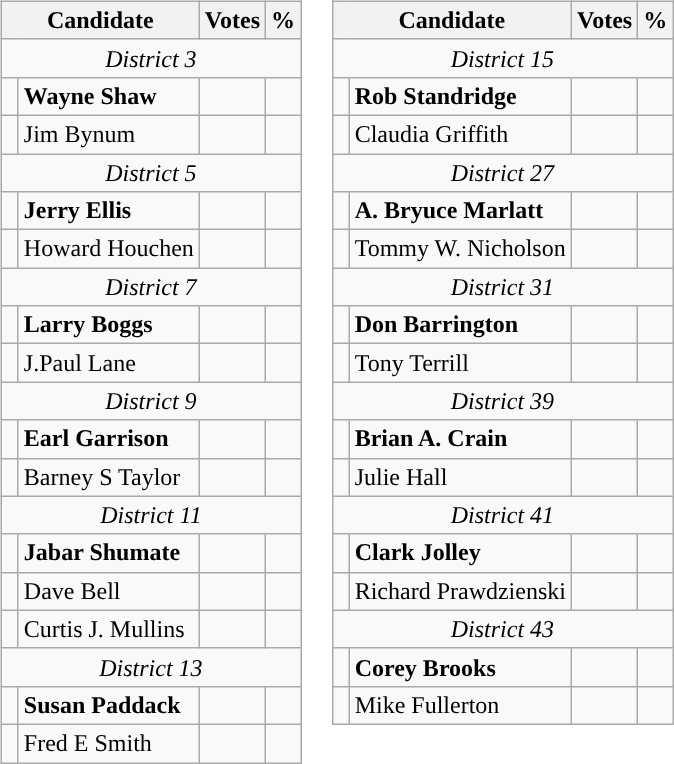<table>
<tr>
<td><br><table class="wikitable">
<tr>
<th colspan="2" rowspan="1" align="center" valign="top"><strong>Candidate</strong></th>
<th valign="top"><strong>Votes</strong></th>
<th valign="top"><strong>%</strong></th>
</tr>
<tr>
<td colspan="4" align="center"><em>District 3</em></td>
</tr>
<tr>
<td style="background-color:"> </td>
<td><strong>Wayne Shaw</strong></td>
<td></td>
<td></td>
</tr>
<tr>
<td style="background-color:"> </td>
<td>Jim Bynum</td>
<td></td>
<td></td>
</tr>
<tr>
<td colspan="4" align="center"><em>District 5</em></td>
</tr>
<tr>
<td style="background-color:"> </td>
<td><strong>Jerry Ellis</strong></td>
<td></td>
<td></td>
</tr>
<tr>
<td style="background-color:"> </td>
<td>Howard Houchen</td>
<td></td>
<td></td>
</tr>
<tr>
<td colspan="4" align="center"><em>District 7</em></td>
</tr>
<tr>
<td style="background-color:"> </td>
<td><strong>Larry Boggs</strong></td>
<td></td>
<td></td>
</tr>
<tr>
<td style="background-color:"> </td>
<td>J.Paul Lane</td>
<td></td>
<td></td>
</tr>
<tr>
<td colspan="4" align="center"><em>District 9</em></td>
</tr>
<tr>
<td style="background-color:"> </td>
<td><strong>Earl Garrison</strong></td>
<td></td>
<td></td>
</tr>
<tr>
<td style="background-color:"> </td>
<td>Barney S Taylor</td>
<td></td>
<td></td>
</tr>
<tr>
<td colspan="4" align="center"><em>District 11</em></td>
</tr>
<tr>
<td style="background-color:"> </td>
<td><strong>Jabar Shumate</strong></td>
<td></td>
<td></td>
</tr>
<tr>
<td style="background-color:"> </td>
<td>Dave Bell</td>
<td></td>
<td></td>
</tr>
<tr>
<td style="background-color:"> </td>
<td>Curtis J. Mullins</td>
<td></td>
<td></td>
</tr>
<tr>
<td colspan="4" align="center"><em>District 13</em></td>
</tr>
<tr>
<td style="background-color:"> </td>
<td><strong>Susan Paddack</strong></td>
<td></td>
<td></td>
</tr>
<tr>
<td style="background-color:"> </td>
<td>Fred E Smith</td>
<td></td>
<td></td>
</tr>
</table>
</td>
<td style="vertical-align:top;"><br><table class="wikitable">
<tr>
<th colspan="2" rowspan="1" align="center" valign="top"><strong>Candidate</strong></th>
<th valign="top"><strong>Votes</strong></th>
<th valign="top"><strong>%</strong></th>
</tr>
<tr>
<td colspan="4" align="center"><em>District 15</em></td>
</tr>
<tr>
<td style="background-color:"> </td>
<td><strong>Rob Standridge</strong></td>
<td></td>
<td></td>
</tr>
<tr>
<td style="background-color:"> </td>
<td>Claudia Griffith</td>
<td></td>
<td></td>
</tr>
<tr>
<td colspan="4" align="center"><em>District 27</em></td>
</tr>
<tr>
<td style="background-color:"> </td>
<td><strong>A. Bryuce Marlatt</strong></td>
<td></td>
<td></td>
</tr>
<tr>
<td style="background-color:"> </td>
<td>Tommy W. Nicholson</td>
<td></td>
<td></td>
</tr>
<tr>
<td colspan="4" align="center"><em>District 31</em></td>
</tr>
<tr>
<td style="background-color:"> </td>
<td><strong>Don Barrington</strong></td>
<td></td>
<td></td>
</tr>
<tr>
<td style="background-color:"> </td>
<td>Tony Terrill</td>
<td></td>
<td></td>
</tr>
<tr>
<td colspan="4" align="center"><em>District 39</em></td>
</tr>
<tr>
<td style="background-color:"> </td>
<td><strong>Brian A. Crain</strong></td>
<td></td>
<td></td>
</tr>
<tr>
<td style="background-color:"> </td>
<td>Julie Hall</td>
<td></td>
<td></td>
</tr>
<tr>
<td colspan="4" align="center"><em>District 41</em></td>
</tr>
<tr>
<td style="background-color:"> </td>
<td><strong>Clark Jolley</strong></td>
<td></td>
<td></td>
</tr>
<tr>
<td style="background-color:"> </td>
<td>Richard Prawdzienski</td>
<td></td>
<td></td>
</tr>
<tr>
<td colspan="4" align="center"><em>District 43</em></td>
</tr>
<tr>
<td style="background-color:"> </td>
<td><strong>Corey Brooks</strong></td>
<td></td>
<td></td>
</tr>
<tr>
<td style="background-color:"> </td>
<td>Mike Fullerton</td>
<td></td>
<td></td>
</tr>
</table>
</td>
</tr>
</table>
